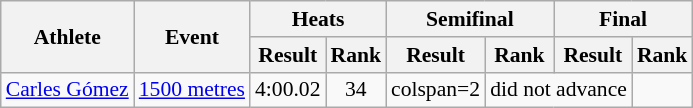<table class="wikitable" border="1" style="font-size:90%">
<tr>
<th rowspan="2">Athlete</th>
<th rowspan="2">Event</th>
<th colspan="2">Heats</th>
<th colspan="2">Semifinal</th>
<th colspan="2">Final</th>
</tr>
<tr>
<th>Result</th>
<th>Rank</th>
<th>Result</th>
<th>Rank</th>
<th>Result</th>
<th>Rank</th>
</tr>
<tr>
<td><a href='#'>Carles Gómez</a></td>
<td><a href='#'>1500 metres</a></td>
<td align=center>4:00.02</td>
<td align=center>34</td>
<td>colspan=2</td>
<td align=center colspan=2>did not advance</td>
</tr>
</table>
